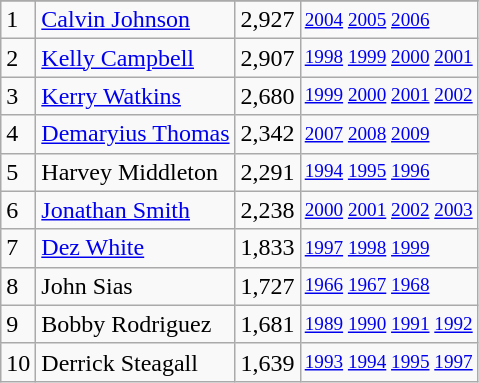<table class="wikitable">
<tr>
</tr>
<tr>
<td>1</td>
<td><a href='#'>Calvin Johnson</a></td>
<td>2,927</td>
<td style="font-size:80%;"><a href='#'>2004</a> <a href='#'>2005</a> <a href='#'>2006</a></td>
</tr>
<tr>
<td>2</td>
<td><a href='#'>Kelly Campbell</a></td>
<td>2,907</td>
<td style="font-size:80%;"><a href='#'>1998</a> <a href='#'>1999</a> <a href='#'>2000</a> <a href='#'>2001</a></td>
</tr>
<tr>
<td>3</td>
<td><a href='#'>Kerry Watkins</a></td>
<td>2,680</td>
<td style="font-size:80%;"><a href='#'>1999</a> <a href='#'>2000</a> <a href='#'>2001</a> <a href='#'>2002</a></td>
</tr>
<tr>
<td>4</td>
<td><a href='#'>Demaryius Thomas</a></td>
<td>2,342</td>
<td style="font-size:80%;"><a href='#'>2007</a> <a href='#'>2008</a> <a href='#'>2009</a></td>
</tr>
<tr>
<td>5</td>
<td>Harvey Middleton</td>
<td>2,291</td>
<td style="font-size:80%;"><a href='#'>1994</a> <a href='#'>1995</a> <a href='#'>1996</a></td>
</tr>
<tr>
<td>6</td>
<td><a href='#'>Jonathan Smith</a></td>
<td>2,238</td>
<td style="font-size:80%;"><a href='#'>2000</a> <a href='#'>2001</a> <a href='#'>2002</a> <a href='#'>2003</a></td>
</tr>
<tr>
<td>7</td>
<td><a href='#'>Dez White</a></td>
<td>1,833</td>
<td style="font-size:80%;"><a href='#'>1997</a> <a href='#'>1998</a> <a href='#'>1999</a></td>
</tr>
<tr>
<td>8</td>
<td>John Sias</td>
<td>1,727</td>
<td style="font-size:80%;"><a href='#'>1966</a> <a href='#'>1967</a> <a href='#'>1968</a></td>
</tr>
<tr>
<td>9</td>
<td>Bobby Rodriguez</td>
<td>1,681</td>
<td style="font-size:80%;"><a href='#'>1989</a> <a href='#'>1990</a> <a href='#'>1991</a> <a href='#'>1992</a></td>
</tr>
<tr>
<td>10</td>
<td>Derrick Steagall</td>
<td>1,639</td>
<td style="font-size:80%;"><a href='#'>1993</a> <a href='#'>1994</a> <a href='#'>1995</a> <a href='#'>1997</a></td>
</tr>
</table>
